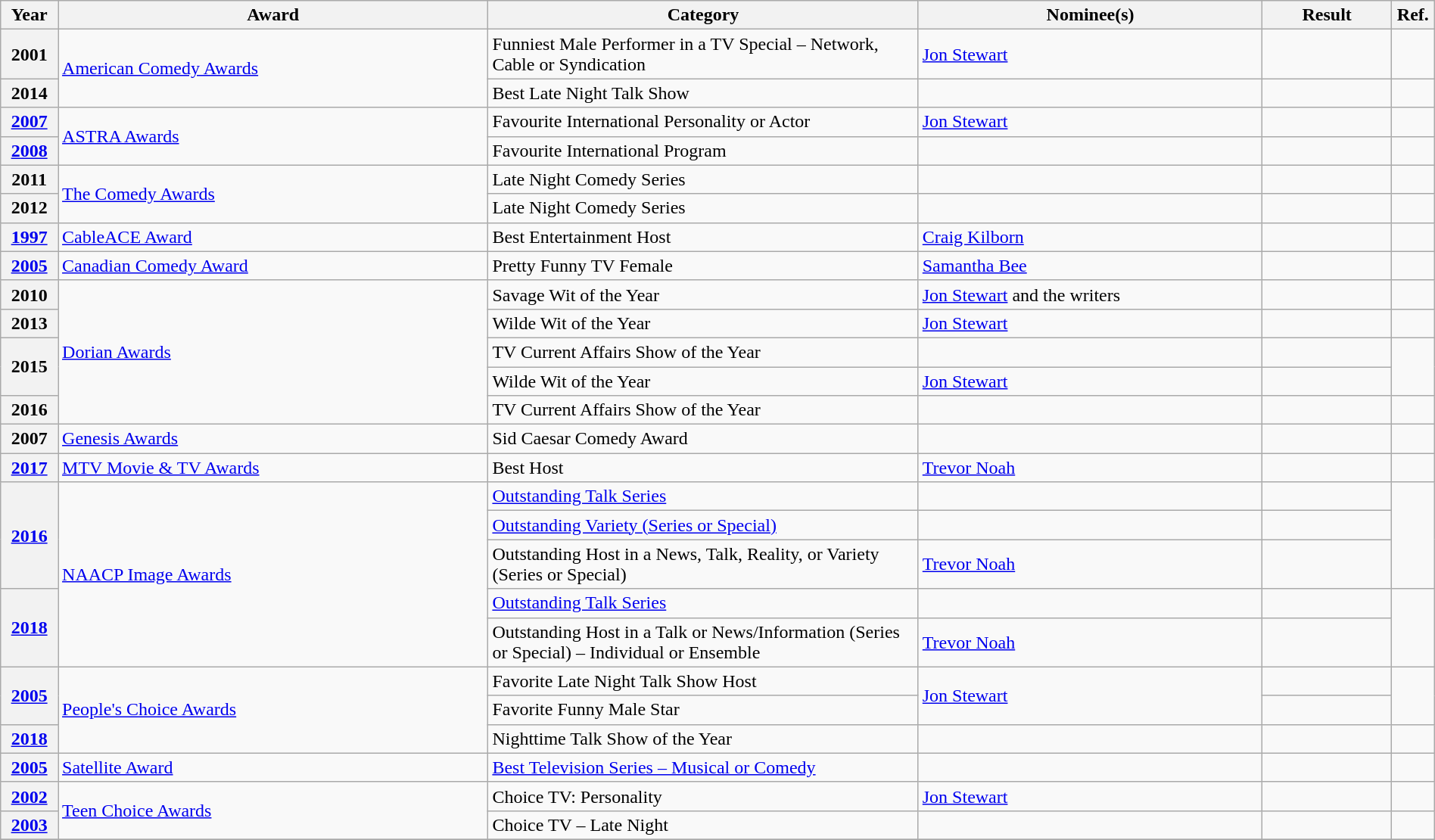<table class="wikitable plainrowheaders" width=100%>
<tr>
<th scope="col" width="4%">Year</th>
<th scope="col" width="30%">Award</th>
<th scope="col" width="30%">Category</th>
<th scope="col" width="24%">Nominee(s)</th>
<th scope="col" width="9%">Result</th>
<th scope="col" width="3%">Ref.</th>
</tr>
<tr>
<th scope="row">2001</th>
<td rowspan="2"><a href='#'>American Comedy Awards</a></td>
<td>Funniest Male Performer in a TV Special – Network, Cable or Syndication</td>
<td><a href='#'>Jon Stewart</a></td>
<td></td>
<td></td>
</tr>
<tr>
<th scope="row">2014</th>
<td>Best Late Night Talk Show</td>
<td></td>
<td></td>
<td></td>
</tr>
<tr>
<th scope="row"><a href='#'>2007</a></th>
<td rowspan="2"><a href='#'>ASTRA Awards</a></td>
<td>Favourite International Personality or Actor</td>
<td><a href='#'>Jon Stewart</a></td>
<td></td>
<td></td>
</tr>
<tr>
<th scope="row"><a href='#'>2008</a></th>
<td>Favourite International Program</td>
<td></td>
<td></td>
<td></td>
</tr>
<tr>
<th scope="row">2011</th>
<td rowspan="2"><a href='#'>The Comedy Awards</a></td>
<td>Late Night Comedy Series</td>
<td></td>
<td></td>
<td></td>
</tr>
<tr>
<th scope="row">2012</th>
<td>Late Night Comedy Series</td>
<td></td>
<td></td>
<td></td>
</tr>
<tr>
<th scope="row"><a href='#'>1997</a></th>
<td><a href='#'>CableACE Award</a></td>
<td>Best Entertainment Host</td>
<td><a href='#'>Craig Kilborn</a></td>
<td></td>
<td></td>
</tr>
<tr>
<th scope="row"><a href='#'>2005</a></th>
<td><a href='#'>Canadian Comedy Award</a></td>
<td>Pretty Funny TV Female</td>
<td><a href='#'>Samantha Bee</a></td>
<td></td>
<td></td>
</tr>
<tr>
<th scope="row">2010</th>
<td rowspan="5"><a href='#'>Dorian Awards</a></td>
<td>Savage Wit of the Year</td>
<td><a href='#'>Jon Stewart</a> and the writers</td>
<td></td>
<td></td>
</tr>
<tr>
<th scope="row">2013</th>
<td>Wilde Wit of the Year</td>
<td><a href='#'>Jon Stewart</a></td>
<td></td>
<td></td>
</tr>
<tr>
<th scope="row" rowspan=2>2015</th>
<td>TV Current Affairs Show of the Year</td>
<td></td>
<td></td>
<td rowspan="2"></td>
</tr>
<tr>
<td>Wilde Wit of the Year</td>
<td><a href='#'>Jon Stewart</a></td>
<td></td>
</tr>
<tr>
<th scope="row">2016</th>
<td>TV Current Affairs Show of the Year</td>
<td></td>
<td></td>
<td></td>
</tr>
<tr>
<th scope="row">2007</th>
<td><a href='#'>Genesis Awards</a></td>
<td>Sid Caesar Comedy Award</td>
<td></td>
<td></td>
<td></td>
</tr>
<tr>
<th scope="row"><a href='#'>2017</a></th>
<td><a href='#'>MTV Movie & TV Awards</a></td>
<td>Best Host</td>
<td><a href='#'>Trevor Noah</a></td>
<td></td>
<td></td>
</tr>
<tr>
<th scope="row" rowspan=3><a href='#'>2016</a></th>
<td rowspan="5"><a href='#'>NAACP Image Awards</a></td>
<td><a href='#'>Outstanding Talk Series</a></td>
<td></td>
<td></td>
<td rowspan="3"></td>
</tr>
<tr>
<td><a href='#'>Outstanding Variety (Series or Special)</a></td>
<td></td>
<td></td>
</tr>
<tr>
<td>Outstanding Host in a News, Talk, Reality, or Variety (Series or Special)</td>
<td><a href='#'>Trevor Noah</a></td>
<td></td>
</tr>
<tr>
<th scope="row" rowspan=2><a href='#'>2018</a></th>
<td><a href='#'>Outstanding Talk Series</a></td>
<td></td>
<td></td>
<td rowspan="2"></td>
</tr>
<tr>
<td>Outstanding Host in a Talk or News/Information (Series or Special) – Individual or Ensemble</td>
<td><a href='#'>Trevor Noah</a></td>
<td></td>
</tr>
<tr>
<th scope="row" rowspan=2><a href='#'>2005</a></th>
<td rowspan="3"><a href='#'>People's Choice Awards</a></td>
<td>Favorite Late Night Talk Show Host</td>
<td rowspan="2"><a href='#'>Jon Stewart</a></td>
<td></td>
<td rowspan="2"></td>
</tr>
<tr>
<td>Favorite Funny Male Star</td>
<td></td>
</tr>
<tr>
<th scope="row"><a href='#'>2018</a></th>
<td>Nighttime Talk Show of the Year</td>
<td></td>
<td></td>
<td></td>
</tr>
<tr>
<th scope="row"><a href='#'>2005</a></th>
<td><a href='#'>Satellite Award</a></td>
<td><a href='#'>Best Television Series – Musical or Comedy</a></td>
<td></td>
<td></td>
<td></td>
</tr>
<tr>
<th scope="row"><a href='#'>2002</a></th>
<td rowspan=2><a href='#'>Teen Choice Awards</a></td>
<td>Choice TV: Personality</td>
<td><a href='#'>Jon Stewart</a></td>
<td></td>
<td></td>
</tr>
<tr>
<th scope="row"><a href='#'>2003</a></th>
<td>Choice TV – Late Night</td>
<td></td>
<td></td>
<td></td>
</tr>
<tr>
</tr>
</table>
